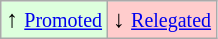<table class="wikitable" align="center">
<tr>
<td style="background:#ddffdd">↑ <small><a href='#'>Promoted</a></small></td>
<td style="background:#ffcccc">↓ <small><a href='#'>Relegated</a></small></td>
</tr>
</table>
